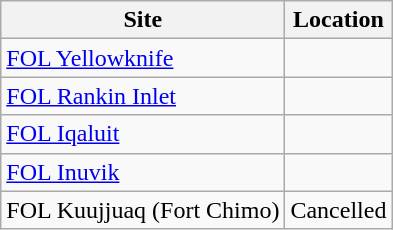<table class="wikitable">
<tr>
<th>Site</th>
<th>Location</th>
</tr>
<tr>
<td><a href='#'>FOL Yellowknife</a></td>
<td></td>
</tr>
<tr>
<td><a href='#'>FOL Rankin Inlet</a></td>
<td></td>
</tr>
<tr>
<td><a href='#'>FOL Iqaluit</a></td>
<td></td>
</tr>
<tr>
<td><a href='#'>FOL Inuvik</a></td>
<td></td>
</tr>
<tr>
<td>FOL Kuujjuaq (Fort Chimo)</td>
<td>Cancelled</td>
</tr>
</table>
